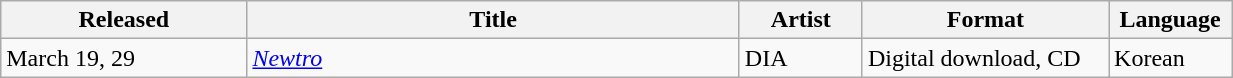<table class="wikitable sortable" align="left center" style="width:65%;">
<tr>
<th style="width:20%;">Released</th>
<th style="width:40%;">Title</th>
<th style="width:10%;">Artist</th>
<th style="width:20%;">Format</th>
<th style="width:10%;">Language</th>
</tr>
<tr>
<td>March 19, 29</td>
<td><em><a href='#'>Newtro</a></em></td>
<td>DIA</td>
<td>Digital download, CD</td>
<td rowspan="2">Korean</td>
</tr>
</table>
